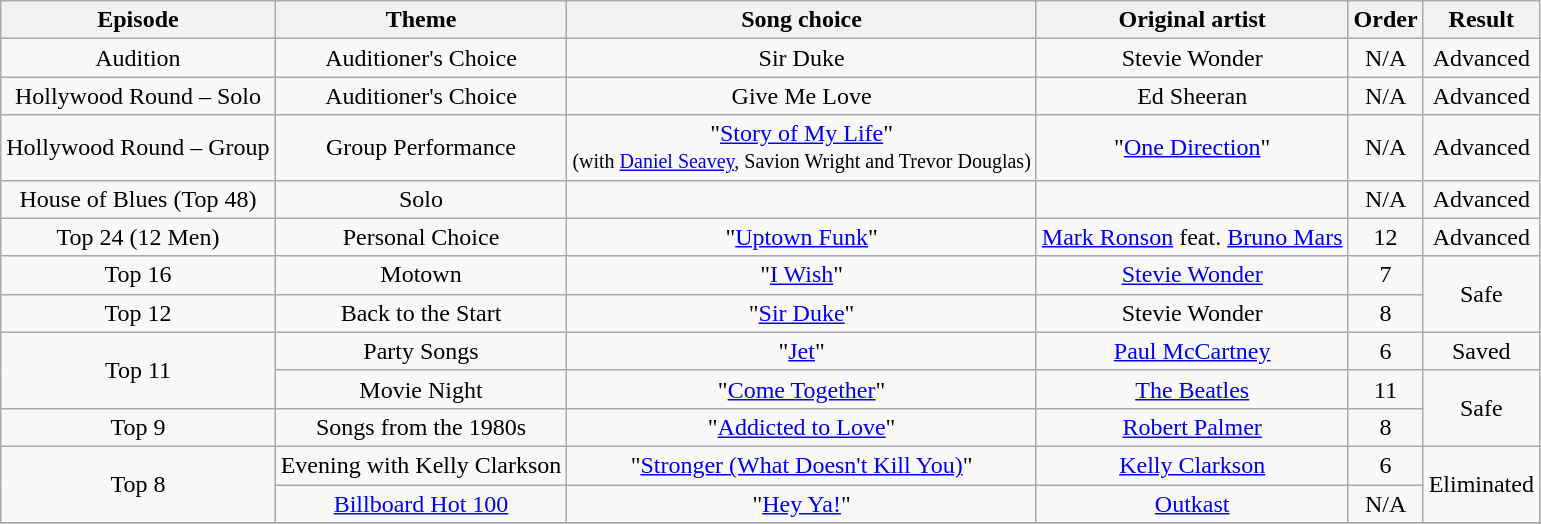<table class="wikitable" style="text-align: center;">
<tr>
<th>Episode</th>
<th>Theme</th>
<th>Song choice</th>
<th>Original artist</th>
<th>Order</th>
<th>Result</th>
</tr>
<tr>
<td>Audition</td>
<td>Auditioner's Choice</td>
<td>Sir Duke</td>
<td>Stevie Wonder</td>
<td>N/A</td>
<td>Advanced</td>
</tr>
<tr>
<td>Hollywood Round – Solo</td>
<td>Auditioner's Choice</td>
<td>Give Me Love</td>
<td>Ed Sheeran</td>
<td>N/A</td>
<td>Advanced</td>
</tr>
<tr>
<td>Hollywood Round – Group</td>
<td>Group Performance</td>
<td>"<a href='#'>Story of My Life</a>"<br><small>(with <a href='#'>Daniel Seavey</a>, Savion Wright and Trevor Douglas)</small></td>
<td>"<a href='#'>One Direction</a>"</td>
<td>N/A</td>
<td>Advanced</td>
</tr>
<tr>
<td>House of Blues (Top 48)</td>
<td>Solo</td>
<td></td>
<td></td>
<td>N/A</td>
<td>Advanced</td>
</tr>
<tr>
<td>Top 24 (12 Men)</td>
<td>Personal Choice</td>
<td>"<a href='#'>Uptown Funk</a>"</td>
<td><a href='#'>Mark Ronson</a> feat. <a href='#'>Bruno Mars</a></td>
<td>12</td>
<td>Advanced</td>
</tr>
<tr>
<td>Top 16</td>
<td>Motown</td>
<td>"<a href='#'>I Wish</a>"</td>
<td><a href='#'>Stevie Wonder</a></td>
<td>7</td>
<td rowspan=2>Safe</td>
</tr>
<tr>
<td>Top 12</td>
<td>Back to the Start</td>
<td>"<a href='#'>Sir Duke</a>"</td>
<td>Stevie Wonder</td>
<td>8</td>
</tr>
<tr>
<td rowspan=2>Top 11</td>
<td>Party Songs</td>
<td>"<a href='#'>Jet</a>"</td>
<td><a href='#'>Paul McCartney</a></td>
<td>6</td>
<td>Saved</td>
</tr>
<tr>
<td>Movie Night</td>
<td>"<a href='#'>Come Together</a>"</td>
<td><a href='#'>The Beatles</a></td>
<td>11</td>
<td rowspan=2>Safe</td>
</tr>
<tr>
<td>Top 9</td>
<td>Songs from the 1980s</td>
<td>"<a href='#'>Addicted to Love</a>"</td>
<td><a href='#'>Robert Palmer</a></td>
<td>8</td>
</tr>
<tr>
<td rowspan=2>Top 8</td>
<td>Evening with Kelly Clarkson</td>
<td>"<a href='#'>Stronger (What Doesn't Kill You)</a>"</td>
<td><a href='#'>Kelly Clarkson</a></td>
<td>6</td>
<td rowspan=2>Eliminated</td>
</tr>
<tr>
<td><a href='#'>Billboard Hot 100</a></td>
<td>"<a href='#'>Hey Ya!</a>"</td>
<td><a href='#'>Outkast</a></td>
<td>N/A</td>
</tr>
<tr>
</tr>
</table>
